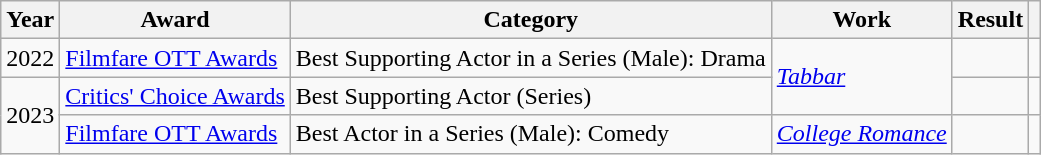<table class="wikitable sortable">
<tr>
<th>Year</th>
<th>Award</th>
<th>Category</th>
<th>Work</th>
<th>Result</th>
<th></th>
</tr>
<tr>
<td>2022</td>
<td><a href='#'>Filmfare OTT Awards</a></td>
<td>Best Supporting Actor in a Series (Male): Drama</td>
<td rowspan="2"><em><a href='#'>Tabbar</a></em></td>
<td></td>
<td></td>
</tr>
<tr>
<td rowspan="2">2023</td>
<td><a href='#'>Critics' Choice Awards</a></td>
<td>Best Supporting Actor (Series)</td>
<td></td>
<td></td>
</tr>
<tr>
<td><a href='#'>Filmfare OTT Awards</a></td>
<td>Best Actor in a Series (Male): Comedy</td>
<td><em><a href='#'>College Romance</a></em></td>
<td></td>
<td></td>
</tr>
</table>
